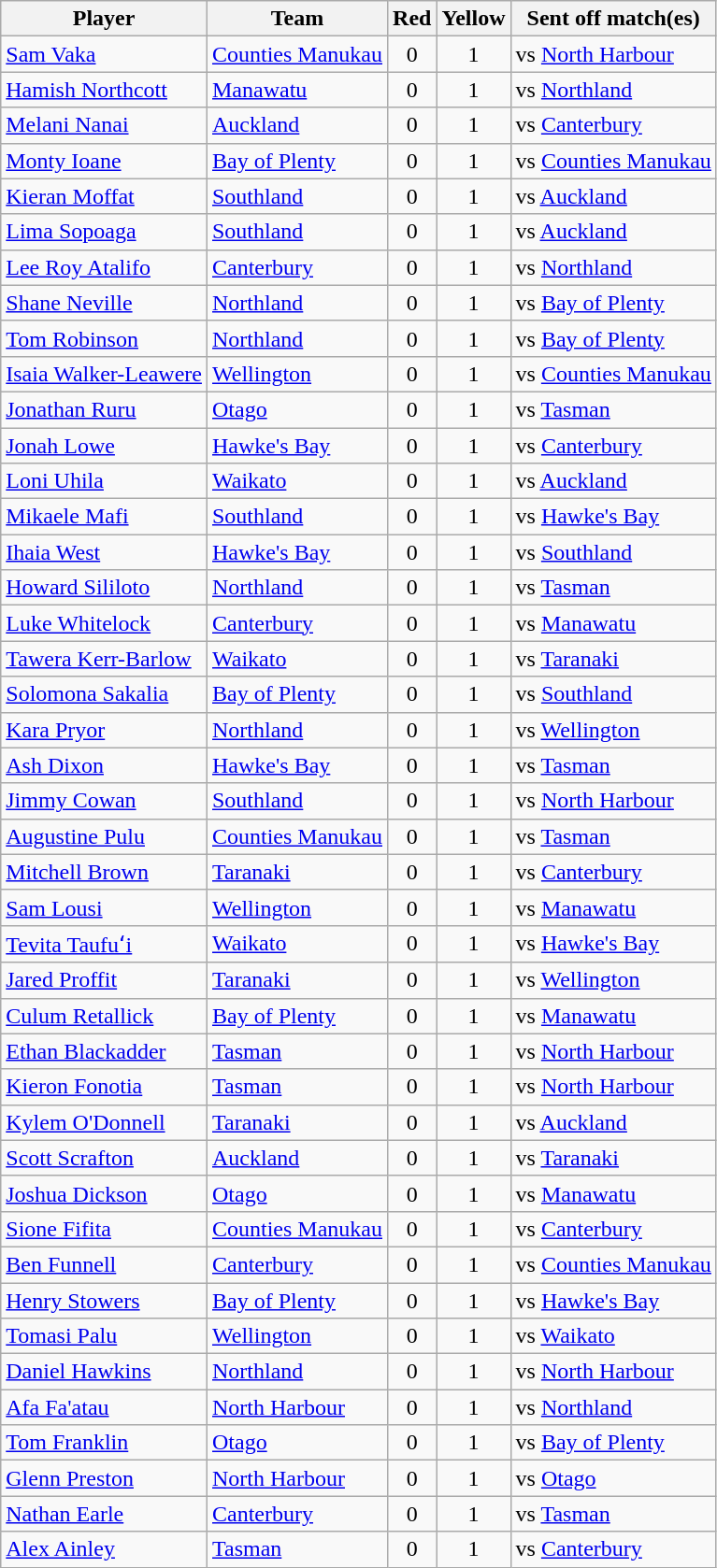<table class="wikitable sortable" style="text-align:center">
<tr>
<th>Player</th>
<th>Team</th>
<th> Red</th>
<th> Yellow</th>
<th>Sent off match(es)</th>
</tr>
<tr>
<td style="text-align:left"><a href='#'>Sam Vaka</a></td>
<td style="text-align:left"><a href='#'>Counties Manukau</a></td>
<td>0</td>
<td>1</td>
<td style="text-align:left">vs <a href='#'>North Harbour</a></td>
</tr>
<tr>
<td style="text-align:left"><a href='#'>Hamish Northcott</a></td>
<td style="text-align:left"><a href='#'>Manawatu</a></td>
<td>0</td>
<td>1</td>
<td style="text-align:left">vs <a href='#'>Northland</a></td>
</tr>
<tr>
<td style="text-align:left"><a href='#'>Melani Nanai</a></td>
<td style="text-align:left"><a href='#'>Auckland</a></td>
<td>0</td>
<td>1</td>
<td style="text-align:left">vs <a href='#'>Canterbury</a></td>
</tr>
<tr>
<td style="text-align:left"><a href='#'>Monty Ioane</a></td>
<td style="text-align:left"><a href='#'>Bay of Plenty</a></td>
<td>0</td>
<td>1</td>
<td style="text-align:left">vs <a href='#'>Counties Manukau</a></td>
</tr>
<tr>
<td style="text-align:left"><a href='#'>Kieran Moffat</a></td>
<td style="text-align:left"><a href='#'>Southland</a></td>
<td>0</td>
<td>1</td>
<td style="text-align:left">vs <a href='#'>Auckland</a></td>
</tr>
<tr>
<td style="text-align:left"><a href='#'>Lima Sopoaga</a></td>
<td style="text-align:left"><a href='#'>Southland</a></td>
<td>0</td>
<td>1</td>
<td style="text-align:left">vs <a href='#'>Auckland</a></td>
</tr>
<tr>
<td style="text-align:left"><a href='#'>Lee Roy Atalifo</a></td>
<td style="text-align:left"><a href='#'>Canterbury</a></td>
<td>0</td>
<td>1</td>
<td style="text-align:left">vs <a href='#'>Northland</a></td>
</tr>
<tr>
<td style="text-align:left"><a href='#'>Shane Neville</a></td>
<td style="text-align:left"><a href='#'>Northland</a></td>
<td>0</td>
<td>1</td>
<td style="text-align:left">vs <a href='#'>Bay of Plenty</a></td>
</tr>
<tr>
<td style="text-align:left"><a href='#'>Tom Robinson</a></td>
<td style="text-align:left"><a href='#'>Northland</a></td>
<td>0</td>
<td>1</td>
<td style="text-align:left">vs <a href='#'>Bay of Plenty</a></td>
</tr>
<tr>
<td style="text-align:left"><a href='#'>Isaia Walker-Leawere</a></td>
<td style="text-align:left"><a href='#'>Wellington</a></td>
<td>0</td>
<td>1</td>
<td style="text-align:left">vs <a href='#'>Counties Manukau</a></td>
</tr>
<tr>
<td style="text-align:left"><a href='#'>Jonathan Ruru</a></td>
<td style="text-align:left"><a href='#'>Otago</a></td>
<td>0</td>
<td>1</td>
<td style="text-align:left">vs <a href='#'>Tasman</a></td>
</tr>
<tr>
<td style="text-align:left"><a href='#'>Jonah Lowe</a></td>
<td style="text-align:left"><a href='#'>Hawke's Bay</a></td>
<td>0</td>
<td>1</td>
<td style="text-align:left">vs <a href='#'>Canterbury</a></td>
</tr>
<tr>
<td style="text-align:left"><a href='#'>Loni Uhila</a></td>
<td style="text-align:left"><a href='#'>Waikato</a></td>
<td>0</td>
<td>1</td>
<td style="text-align:left">vs <a href='#'>Auckland</a></td>
</tr>
<tr>
<td style="text-align:left"><a href='#'>Mikaele Mafi</a></td>
<td style="text-align:left"><a href='#'>Southland</a></td>
<td>0</td>
<td>1</td>
<td style="text-align:left">vs <a href='#'>Hawke's Bay</a></td>
</tr>
<tr>
<td style="text-align:left"><a href='#'>Ihaia West</a></td>
<td style="text-align:left"><a href='#'>Hawke's Bay</a></td>
<td>0</td>
<td>1</td>
<td style="text-align:left">vs <a href='#'>Southland</a></td>
</tr>
<tr>
<td style="text-align:left"><a href='#'>Howard Sililoto</a></td>
<td style="text-align:left"><a href='#'>Northland</a></td>
<td>0</td>
<td>1</td>
<td style="text-align:left">vs <a href='#'>Tasman</a></td>
</tr>
<tr>
<td style="text-align:left"><a href='#'>Luke Whitelock</a></td>
<td style="text-align:left"><a href='#'>Canterbury</a></td>
<td>0</td>
<td>1</td>
<td style="text-align:left">vs <a href='#'>Manawatu</a></td>
</tr>
<tr>
<td style="text-align:left"><a href='#'>Tawera Kerr-Barlow</a></td>
<td style="text-align:left"><a href='#'>Waikato</a></td>
<td>0</td>
<td>1</td>
<td style="text-align:left">vs <a href='#'>Taranaki</a></td>
</tr>
<tr>
<td style="text-align:left"><a href='#'>Solomona Sakalia</a></td>
<td style="text-align:left"><a href='#'>Bay of Plenty</a></td>
<td>0</td>
<td>1</td>
<td style="text-align:left">vs <a href='#'>Southland</a></td>
</tr>
<tr>
<td style="text-align:left"><a href='#'>Kara Pryor</a></td>
<td style="text-align:left"><a href='#'>Northland</a></td>
<td>0</td>
<td>1</td>
<td style="text-align:left">vs <a href='#'>Wellington</a></td>
</tr>
<tr>
<td style="text-align:left"><a href='#'>Ash Dixon</a></td>
<td style="text-align:left"><a href='#'>Hawke's Bay</a></td>
<td>0</td>
<td>1</td>
<td style="text-align:left">vs <a href='#'>Tasman</a></td>
</tr>
<tr>
<td style="text-align:left"><a href='#'>Jimmy Cowan</a></td>
<td style="text-align:left"><a href='#'>Southland</a></td>
<td>0</td>
<td>1</td>
<td style="text-align:left">vs <a href='#'>North Harbour</a></td>
</tr>
<tr>
<td style="text-align:left"><a href='#'>Augustine Pulu</a></td>
<td style="text-align:left"><a href='#'>Counties Manukau</a></td>
<td>0</td>
<td>1</td>
<td style="text-align:left">vs <a href='#'>Tasman</a></td>
</tr>
<tr>
<td style="text-align:left"><a href='#'>Mitchell Brown</a></td>
<td style="text-align:left"><a href='#'>Taranaki</a></td>
<td>0</td>
<td>1</td>
<td style="text-align:left">vs <a href='#'>Canterbury</a></td>
</tr>
<tr>
<td style="text-align:left"><a href='#'>Sam Lousi</a></td>
<td style="text-align:left"><a href='#'>Wellington</a></td>
<td>0</td>
<td>1</td>
<td style="text-align:left">vs <a href='#'>Manawatu</a></td>
</tr>
<tr>
<td style="text-align:left"><a href='#'>Tevita Taufuʻi</a></td>
<td style="text-align:left"><a href='#'>Waikato</a></td>
<td>0</td>
<td>1</td>
<td style="text-align:left">vs <a href='#'>Hawke's Bay</a></td>
</tr>
<tr>
<td style="text-align:left"><a href='#'>Jared Proffit</a></td>
<td style="text-align:left"><a href='#'>Taranaki</a></td>
<td>0</td>
<td>1</td>
<td style="text-align:left">vs <a href='#'>Wellington</a></td>
</tr>
<tr>
<td style="text-align:left"><a href='#'>Culum Retallick</a></td>
<td style="text-align:left"><a href='#'>Bay of Plenty</a></td>
<td>0</td>
<td>1</td>
<td style="text-align:left">vs <a href='#'>Manawatu</a></td>
</tr>
<tr>
<td style="text-align:left"><a href='#'>Ethan Blackadder</a></td>
<td style="text-align:left"><a href='#'>Tasman</a></td>
<td>0</td>
<td>1</td>
<td style="text-align:left">vs <a href='#'>North Harbour</a></td>
</tr>
<tr>
<td style="text-align:left"><a href='#'>Kieron Fonotia</a></td>
<td style="text-align:left"><a href='#'>Tasman</a></td>
<td>0</td>
<td>1</td>
<td style="text-align:left">vs <a href='#'>North Harbour</a></td>
</tr>
<tr>
<td style="text-align:left"><a href='#'>Kylem O'Donnell</a></td>
<td style="text-align:left"><a href='#'>Taranaki</a></td>
<td>0</td>
<td>1</td>
<td style="text-align:left">vs <a href='#'>Auckland</a></td>
</tr>
<tr>
<td style="text-align:left"><a href='#'>Scott Scrafton</a></td>
<td style="text-align:left"><a href='#'>Auckland</a></td>
<td>0</td>
<td>1</td>
<td style="text-align:left">vs <a href='#'>Taranaki</a></td>
</tr>
<tr>
<td style="text-align:left"><a href='#'>Joshua Dickson</a></td>
<td style="text-align:left"><a href='#'>Otago</a></td>
<td>0</td>
<td>1</td>
<td style="text-align:left">vs <a href='#'>Manawatu</a></td>
</tr>
<tr>
<td style="text-align:left"><a href='#'>Sione Fifita</a></td>
<td style="text-align:left"><a href='#'>Counties Manukau</a></td>
<td>0</td>
<td>1</td>
<td style="text-align:left">vs <a href='#'>Canterbury</a></td>
</tr>
<tr>
<td style="text-align:left"><a href='#'>Ben Funnell</a></td>
<td style="text-align:left"><a href='#'>Canterbury</a></td>
<td>0</td>
<td>1</td>
<td style="text-align:left">vs <a href='#'>Counties Manukau</a></td>
</tr>
<tr>
<td style="text-align:left"><a href='#'>Henry Stowers</a></td>
<td style="text-align:left"><a href='#'>Bay of Plenty</a></td>
<td>0</td>
<td>1</td>
<td style="text-align:left">vs <a href='#'>Hawke's Bay</a></td>
</tr>
<tr>
<td style="text-align:left"><a href='#'>Tomasi Palu</a></td>
<td style="text-align:left"><a href='#'>Wellington</a></td>
<td>0</td>
<td>1</td>
<td style="text-align:left">vs <a href='#'>Waikato</a></td>
</tr>
<tr>
<td style="text-align:left"><a href='#'>Daniel Hawkins</a></td>
<td style="text-align:left"><a href='#'>Northland</a></td>
<td>0</td>
<td>1</td>
<td style="text-align:left">vs <a href='#'>North Harbour</a></td>
</tr>
<tr>
<td style="text-align:left"><a href='#'>Afa Fa'atau</a></td>
<td style="text-align:left"><a href='#'>North Harbour</a></td>
<td>0</td>
<td>1</td>
<td style="text-align:left">vs <a href='#'>Northland</a></td>
</tr>
<tr>
<td style="text-align:left"><a href='#'>Tom Franklin</a></td>
<td style="text-align:left"><a href='#'>Otago</a></td>
<td>0</td>
<td>1</td>
<td style="text-align:left">vs <a href='#'>Bay of Plenty</a></td>
</tr>
<tr>
<td style="text-align:left"><a href='#'>Glenn Preston</a></td>
<td style="text-align:left"><a href='#'>North Harbour</a></td>
<td>0</td>
<td>1</td>
<td style="text-align:left">vs <a href='#'>Otago</a></td>
</tr>
<tr>
<td style="text-align:left"><a href='#'>Nathan Earle</a></td>
<td style="text-align:left"><a href='#'>Canterbury</a></td>
<td>0</td>
<td>1</td>
<td style="text-align:left">vs <a href='#'>Tasman</a></td>
</tr>
<tr>
<td style="text-align:left"><a href='#'>Alex Ainley</a></td>
<td style="text-align:left"><a href='#'>Tasman</a></td>
<td>0</td>
<td>1</td>
<td style="text-align:left">vs <a href='#'>Canterbury</a></td>
</tr>
</table>
